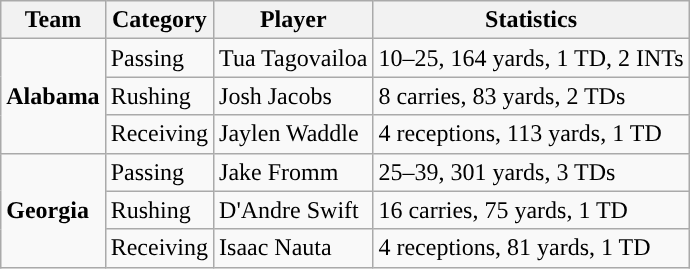<table class="wikitable">
<tr>
<th>Team</th>
<th>Category</th>
<th>Player</th>
<th>Statistics</th>
</tr>
<tr>
<td rowspan=3><strong>Alabama</strong></td>
<td>Passing</td>
<td>Tua Tagovailoa</td>
<td>10–25, 164 yards, 1 TD, 2 INTs</td>
</tr>
<tr>
<td>Rushing</td>
<td>Josh Jacobs</td>
<td>8 carries, 83 yards, 2 TDs</td>
</tr>
<tr>
<td>Receiving</td>
<td>Jaylen Waddle</td>
<td>4 receptions, 113 yards, 1 TD</td>
</tr>
<tr>
<td rowspan=3><strong>Georgia</strong></td>
<td>Passing</td>
<td>Jake Fromm</td>
<td>25–39, 301 yards, 3 TDs</td>
</tr>
<tr>
<td>Rushing</td>
<td>D'Andre Swift</td>
<td>16 carries, 75 yards, 1 TD</td>
</tr>
<tr>
<td>Receiving</td>
<td>Isaac Nauta</td>
<td>4 receptions, 81 yards, 1 TD</td>
</tr>
</table>
